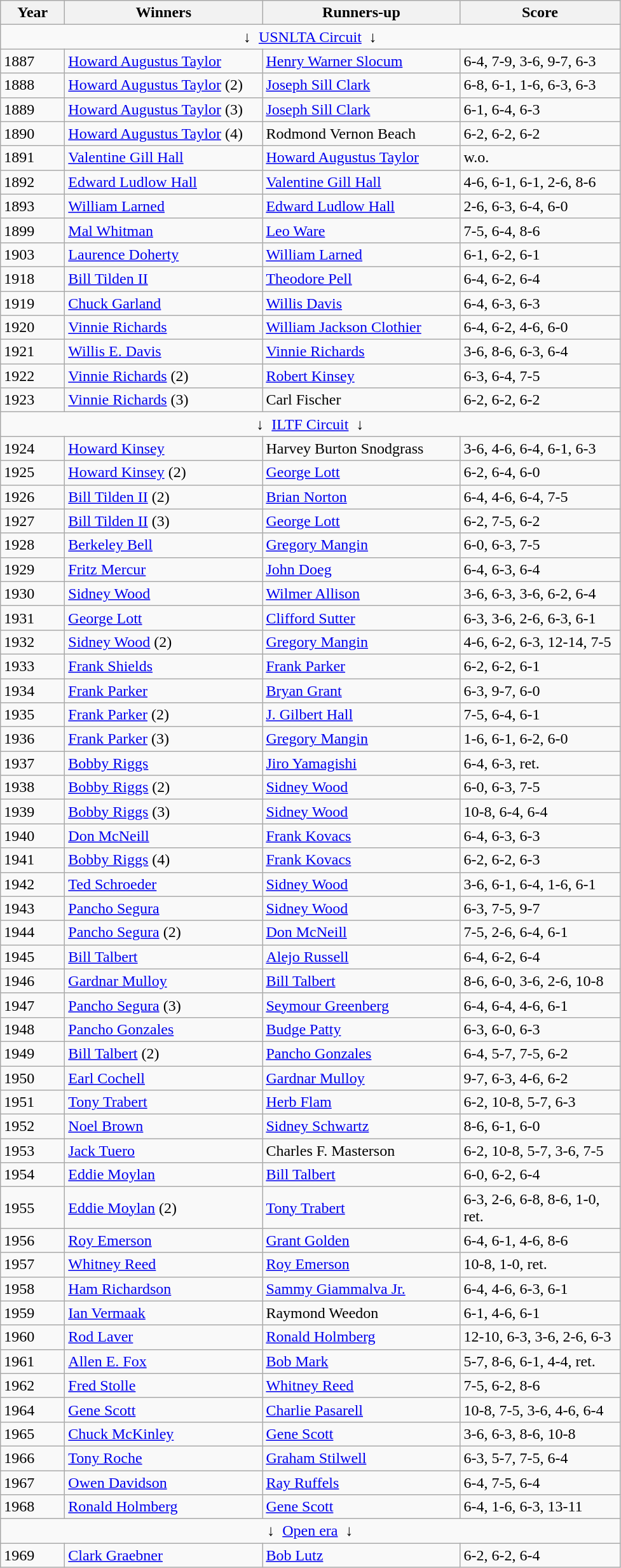<table class="wikitable sortable">
<tr>
<th style="width:60px;">Year</th>
<th style="width:200px;">Winners</th>
<th style="width:200px;">Runners-up</th>
<th style="width:160px;">Score</th>
</tr>
<tr>
<td colspan=4 align=center>↓  <a href='#'>USNLTA Circuit</a>  ↓</td>
</tr>
<tr>
<td>1887</td>
<td> <a href='#'>Howard Augustus Taylor</a></td>
<td> <a href='#'>Henry Warner Slocum</a></td>
<td>6-4, 7-9, 3-6, 9-7, 6-3</td>
</tr>
<tr>
<td>1888</td>
<td> <a href='#'>Howard Augustus Taylor</a> (2)</td>
<td> <a href='#'>Joseph Sill Clark</a></td>
<td>6-8, 6-1, 1-6, 6-3, 6-3</td>
</tr>
<tr>
<td>1889</td>
<td> <a href='#'>Howard Augustus Taylor</a> (3)</td>
<td> <a href='#'>Joseph Sill Clark</a></td>
<td>6-1, 6-4, 6-3</td>
</tr>
<tr>
<td>1890</td>
<td> <a href='#'>Howard Augustus Taylor</a> (4)</td>
<td> Rodmond Vernon Beach</td>
<td>6-2, 6-2, 6-2</td>
</tr>
<tr>
<td>1891</td>
<td>  <a href='#'>Valentine Gill Hall</a></td>
<td> <a href='#'>Howard Augustus Taylor</a></td>
<td>w.o.</td>
</tr>
<tr>
<td>1892</td>
<td> <a href='#'>Edward Ludlow Hall</a></td>
<td>  <a href='#'>Valentine Gill Hall</a></td>
<td>4-6, 6-1, 6-1, 2-6, 8-6</td>
</tr>
<tr>
<td>1893</td>
<td> <a href='#'>William Larned</a></td>
<td> <a href='#'>Edward Ludlow Hall</a></td>
<td>2-6, 6-3, 6-4, 6-0</td>
</tr>
<tr>
<td>1899</td>
<td> <a href='#'>Mal Whitman</a></td>
<td> <a href='#'>Leo Ware</a></td>
<td>7-5, 6-4, 8-6</td>
</tr>
<tr>
<td>1903</td>
<td> <a href='#'>Laurence Doherty</a></td>
<td> <a href='#'>William Larned</a></td>
<td>6-1, 6-2, 6-1</td>
</tr>
<tr>
<td>1918</td>
<td> <a href='#'>Bill Tilden II</a></td>
<td> <a href='#'>Theodore Pell</a></td>
<td>6-4, 6-2, 6-4</td>
</tr>
<tr>
<td>1919</td>
<td> <a href='#'>Chuck Garland</a></td>
<td> <a href='#'>Willis Davis</a></td>
<td>6-4, 6-3, 6-3</td>
</tr>
<tr>
<td>1920</td>
<td> <a href='#'>Vinnie Richards</a></td>
<td> <a href='#'>William Jackson Clothier</a></td>
<td>6-4, 6-2, 4-6, 6-0</td>
</tr>
<tr>
<td>1921</td>
<td> <a href='#'>Willis E. Davis</a></td>
<td> <a href='#'>Vinnie Richards</a></td>
<td>3-6, 8-6, 6-3, 6-4</td>
</tr>
<tr>
<td>1922</td>
<td> <a href='#'>Vinnie Richards</a> (2)</td>
<td> <a href='#'>Robert Kinsey</a></td>
<td>6-3, 6-4, 7-5</td>
</tr>
<tr>
<td>1923</td>
<td> <a href='#'>Vinnie Richards</a> (3)</td>
<td> Carl Fischer</td>
<td>6-2, 6-2, 6-2</td>
</tr>
<tr>
<td colspan=4 align=center>↓  <a href='#'>ILTF Circuit</a>  ↓</td>
</tr>
<tr>
<td>1924</td>
<td> <a href='#'>Howard Kinsey</a></td>
<td> Harvey Burton Snodgrass</td>
<td>3-6, 4-6, 6-4, 6-1, 6-3</td>
</tr>
<tr>
<td>1925</td>
<td> <a href='#'>Howard Kinsey</a> (2)</td>
<td> <a href='#'>George Lott</a></td>
<td>6-2, 6-4, 6-0</td>
</tr>
<tr>
<td>1926</td>
<td> <a href='#'>Bill Tilden II</a> (2)</td>
<td>  <a href='#'>Brian Norton</a></td>
<td>6-4, 4-6, 6-4, 7-5</td>
</tr>
<tr>
<td>1927</td>
<td> <a href='#'>Bill Tilden II</a> (3)</td>
<td> <a href='#'>George Lott</a></td>
<td>6-2, 7-5, 6-2</td>
</tr>
<tr>
<td>1928</td>
<td> <a href='#'>Berkeley Bell</a></td>
<td> <a href='#'>Gregory Mangin</a></td>
<td>6-0, 6-3, 7-5</td>
</tr>
<tr>
<td>1929</td>
<td> <a href='#'>Fritz Mercur</a></td>
<td> <a href='#'>John Doeg</a></td>
<td>6-4, 6-3, 6-4</td>
</tr>
<tr>
<td>1930</td>
<td> <a href='#'>Sidney Wood</a></td>
<td> <a href='#'>Wilmer Allison</a></td>
<td>3-6, 6-3, 3-6, 6-2, 6-4</td>
</tr>
<tr>
<td>1931</td>
<td> <a href='#'>George Lott</a></td>
<td> <a href='#'>Clifford Sutter</a></td>
<td>6-3, 3-6, 2-6, 6-3, 6-1</td>
</tr>
<tr>
<td>1932</td>
<td> <a href='#'>Sidney Wood</a> (2)</td>
<td> <a href='#'>Gregory Mangin</a></td>
<td>4-6, 6-2, 6-3, 12-14, 7-5</td>
</tr>
<tr>
<td>1933</td>
<td> <a href='#'>Frank Shields</a></td>
<td> <a href='#'>Frank Parker</a></td>
<td>6-2, 6-2, 6-1</td>
</tr>
<tr>
<td>1934</td>
<td> <a href='#'>Frank Parker</a></td>
<td> <a href='#'>Bryan Grant</a></td>
<td>6-3, 9-7, 6-0</td>
</tr>
<tr>
<td>1935</td>
<td> <a href='#'>Frank Parker</a> (2)</td>
<td> <a href='#'>J. Gilbert Hall</a></td>
<td>7-5, 6-4, 6-1</td>
</tr>
<tr>
<td>1936</td>
<td> <a href='#'>Frank Parker</a> (3)</td>
<td> <a href='#'>Gregory Mangin</a></td>
<td>1-6, 6-1, 6-2, 6-0</td>
</tr>
<tr>
<td>1937</td>
<td> <a href='#'>Bobby Riggs</a></td>
<td> <a href='#'>Jiro Yamagishi</a></td>
<td>6-4, 6-3, ret.</td>
</tr>
<tr>
<td>1938</td>
<td> <a href='#'>Bobby Riggs</a> (2)</td>
<td> <a href='#'>Sidney Wood</a></td>
<td>6-0, 6-3, 7-5</td>
</tr>
<tr>
<td>1939</td>
<td> <a href='#'>Bobby Riggs</a> (3)</td>
<td> <a href='#'>Sidney Wood</a></td>
<td>10-8, 6-4, 6-4</td>
</tr>
<tr>
<td>1940</td>
<td> <a href='#'>Don McNeill</a></td>
<td> <a href='#'>Frank Kovacs</a></td>
<td>6-4, 6-3, 6-3</td>
</tr>
<tr>
<td>1941</td>
<td> <a href='#'>Bobby Riggs</a> (4)</td>
<td> <a href='#'>Frank Kovacs</a></td>
<td>6-2, 6-2, 6-3</td>
</tr>
<tr>
<td>1942</td>
<td> <a href='#'>Ted Schroeder</a></td>
<td> <a href='#'>Sidney Wood</a></td>
<td>3-6, 6-1, 6-4, 1-6, 6-1</td>
</tr>
<tr>
<td>1943</td>
<td> <a href='#'>Pancho Segura</a></td>
<td> <a href='#'>Sidney Wood</a></td>
<td>6-3, 7-5, 9-7</td>
</tr>
<tr>
<td>1944</td>
<td> <a href='#'>Pancho Segura</a> (2)</td>
<td> <a href='#'>Don McNeill</a></td>
<td>7-5, 2-6, 6-4, 6-1</td>
</tr>
<tr>
<td>1945</td>
<td> <a href='#'>Bill Talbert</a></td>
<td> <a href='#'>Alejo Russell</a></td>
<td>6-4, 6-2, 6-4</td>
</tr>
<tr>
<td>1946</td>
<td> <a href='#'>Gardnar Mulloy</a></td>
<td> <a href='#'>Bill Talbert</a></td>
<td>8-6, 6-0, 3-6, 2-6, 10-8</td>
</tr>
<tr>
<td>1947</td>
<td> <a href='#'>Pancho Segura</a> (3)</td>
<td> <a href='#'>Seymour Greenberg</a></td>
<td>6-4, 6-4, 4-6, 6-1</td>
</tr>
<tr>
<td>1948</td>
<td> <a href='#'>Pancho Gonzales</a></td>
<td> <a href='#'>Budge Patty</a></td>
<td>6-3, 6-0, 6-3</td>
</tr>
<tr>
<td>1949</td>
<td> <a href='#'>Bill Talbert</a> (2)</td>
<td> <a href='#'>Pancho Gonzales</a></td>
<td>6-4, 5-7, 7-5, 6-2</td>
</tr>
<tr>
<td>1950</td>
<td> <a href='#'>Earl Cochell</a></td>
<td> <a href='#'>Gardnar Mulloy</a></td>
<td>9-7, 6-3, 4-6, 6-2</td>
</tr>
<tr>
<td>1951</td>
<td> <a href='#'>Tony Trabert</a></td>
<td> <a href='#'>Herb Flam</a></td>
<td>6-2, 10-8, 5-7, 6-3</td>
</tr>
<tr>
<td>1952</td>
<td> <a href='#'>Noel Brown</a></td>
<td> <a href='#'>Sidney Schwartz</a></td>
<td>8-6, 6-1, 6-0</td>
</tr>
<tr>
<td>1953</td>
<td> <a href='#'>Jack Tuero</a></td>
<td> Charles F. Masterson</td>
<td>6-2, 10-8, 5-7, 3-6, 7-5</td>
</tr>
<tr>
<td>1954</td>
<td> <a href='#'>Eddie Moylan</a></td>
<td> <a href='#'>Bill Talbert</a></td>
<td>6-0, 6-2, 6-4</td>
</tr>
<tr>
<td>1955</td>
<td> <a href='#'>Eddie Moylan</a> (2)</td>
<td> <a href='#'>Tony Trabert</a></td>
<td>6-3, 2-6, 6-8, 8-6, 1-0, ret.</td>
</tr>
<tr>
<td>1956</td>
<td> <a href='#'>Roy Emerson</a></td>
<td> <a href='#'>Grant Golden</a></td>
<td>6-4, 6-1, 4-6, 8-6</td>
</tr>
<tr>
<td>1957</td>
<td> <a href='#'>Whitney Reed</a></td>
<td> <a href='#'>Roy Emerson</a></td>
<td>10-8, 1-0, ret.</td>
</tr>
<tr>
<td>1958</td>
<td> <a href='#'>Ham Richardson</a></td>
<td> <a href='#'>Sammy Giammalva Jr.</a></td>
<td>6-4, 4-6, 6-3, 6-1</td>
</tr>
<tr>
<td>1959</td>
<td> <a href='#'>Ian Vermaak</a></td>
<td>  Raymond Weedon</td>
<td>6-1, 4-6, 6-1</td>
</tr>
<tr>
<td>1960</td>
<td> <a href='#'>Rod Laver</a></td>
<td> <a href='#'>Ronald Holmberg</a></td>
<td>12-10, 6-3, 3-6, 2-6, 6-3</td>
</tr>
<tr>
<td>1961</td>
<td> <a href='#'>Allen E. Fox</a></td>
<td> <a href='#'>Bob Mark</a></td>
<td>5-7, 8-6, 6-1, 4-4, ret.</td>
</tr>
<tr>
<td>1962</td>
<td> <a href='#'>Fred Stolle</a></td>
<td> <a href='#'>Whitney Reed</a></td>
<td>7-5, 6-2, 8-6</td>
</tr>
<tr>
<td>1964</td>
<td> <a href='#'>Gene Scott</a></td>
<td> <a href='#'>Charlie Pasarell</a></td>
<td>10-8, 7-5, 3-6, 4-6, 6-4</td>
</tr>
<tr>
<td>1965</td>
<td> <a href='#'>Chuck McKinley</a></td>
<td> <a href='#'>Gene Scott</a></td>
<td>3-6, 6-3, 8-6, 10-8</td>
</tr>
<tr>
<td>1966</td>
<td> <a href='#'>Tony Roche</a></td>
<td> <a href='#'>Graham Stilwell</a></td>
<td>6-3, 5-7, 7-5, 6-4</td>
</tr>
<tr>
<td>1967</td>
<td> <a href='#'>Owen Davidson</a></td>
<td> <a href='#'>Ray Ruffels</a></td>
<td>6-4, 7-5, 6-4</td>
</tr>
<tr>
<td>1968</td>
<td> <a href='#'>Ronald Holmberg</a></td>
<td> <a href='#'>Gene Scott</a></td>
<td>6-4, 1-6, 6-3, 13-11</td>
</tr>
<tr>
<td colspan=4 align=center>↓  <a href='#'>Open era</a>  ↓</td>
</tr>
<tr>
<td>1969</td>
<td>  <a href='#'>Clark Graebner</a></td>
<td> <a href='#'>Bob Lutz</a></td>
<td>6-2, 6-2, 6-4</td>
</tr>
</table>
